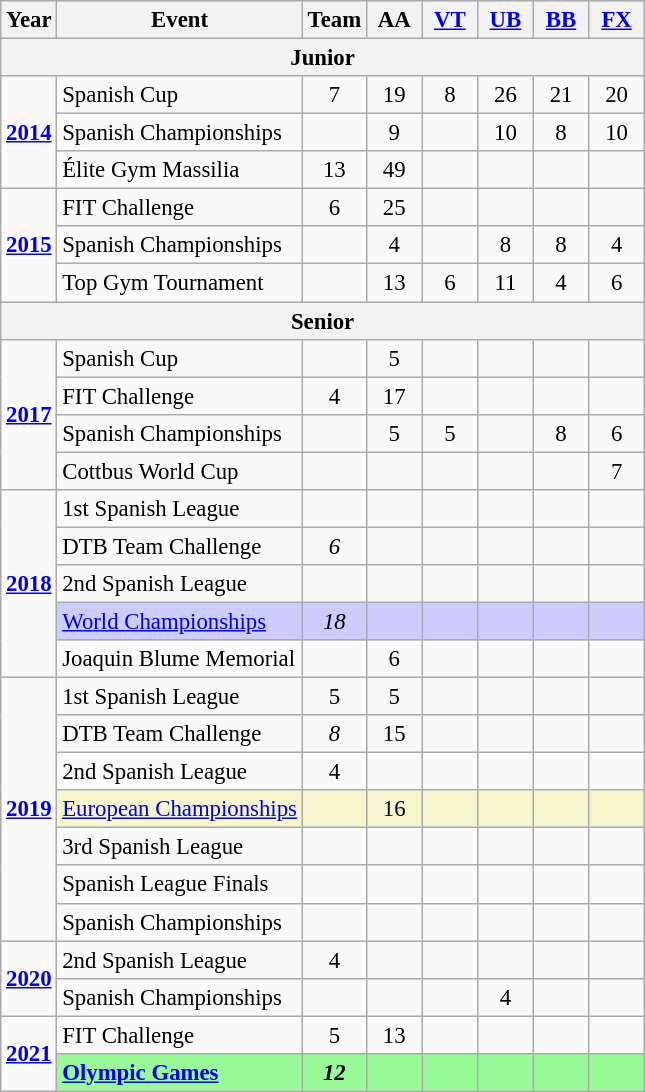<table class="wikitable" style="text-align:center; font-size:95%;">
<tr>
<th align="center">Year</th>
<th align="center">Event</th>
<th style="width:30px;">Team</th>
<th style="width:30px;">AA</th>
<th style="width:30px;"><a href='#'>VT</a></th>
<th style="width:30px;"><a href='#'>UB</a></th>
<th style="width:30px;"><a href='#'>BB</a></th>
<th style="width:30px;"><a href='#'>FX</a></th>
</tr>
<tr>
<th colspan="8"><strong>Junior</strong></th>
</tr>
<tr>
<td rowspan="3"><strong><a href='#'>2014</a></strong></td>
<td align=left>Spanish Cup</td>
<td>7</td>
<td>19</td>
<td>8</td>
<td>26</td>
<td>21</td>
<td>20</td>
</tr>
<tr>
<td align=left>Spanish Championships</td>
<td></td>
<td>9</td>
<td></td>
<td>10</td>
<td>8</td>
<td>10</td>
</tr>
<tr>
<td align=left>Élite Gym Massilia</td>
<td>13</td>
<td>49</td>
<td></td>
<td></td>
<td></td>
<td></td>
</tr>
<tr>
<td rowspan="3"><strong><a href='#'>2015</a></strong></td>
<td align=left>FIT Challenge</td>
<td>6</td>
<td>25</td>
<td></td>
<td></td>
<td></td>
<td></td>
</tr>
<tr>
<td align=left>Spanish Championships</td>
<td></td>
<td>4</td>
<td></td>
<td>8</td>
<td>8</td>
<td>4</td>
</tr>
<tr>
<td align=left>Top Gym Tournament</td>
<td></td>
<td>13</td>
<td>6</td>
<td>11</td>
<td>4</td>
<td>6</td>
</tr>
<tr>
<th colspan="8"><strong>Senior</strong></th>
</tr>
<tr>
<td rowspan="4"><strong><a href='#'>2017</a></strong></td>
<td align=left>Spanish Cup</td>
<td></td>
<td>5</td>
<td></td>
<td></td>
<td></td>
<td></td>
</tr>
<tr>
<td align=left>FIT Challenge</td>
<td>4</td>
<td>17</td>
<td></td>
<td></td>
<td></td>
<td></td>
</tr>
<tr>
<td align=left>Spanish Championships</td>
<td></td>
<td>5</td>
<td>5</td>
<td></td>
<td>8</td>
<td>6</td>
</tr>
<tr>
<td align=left>Cottbus World Cup</td>
<td></td>
<td></td>
<td></td>
<td></td>
<td></td>
<td>7</td>
</tr>
<tr>
<td rowspan="5"><strong><a href='#'>2018</a></strong></td>
<td align=left>1st Spanish League</td>
<td></td>
<td></td>
<td></td>
<td></td>
<td></td>
<td></td>
</tr>
<tr>
<td align=left>DTB Team Challenge</td>
<td><em>6</em></td>
<td></td>
<td></td>
<td></td>
<td></td>
<td></td>
</tr>
<tr>
<td align=left>2nd Spanish League</td>
<td></td>
<td></td>
<td></td>
<td></td>
<td></td>
<td></td>
</tr>
<tr bgcolor=#CCCCFF>
<td align=left><a href='#'>World Championships</a></td>
<td><em>18</em></td>
<td></td>
<td></td>
<td></td>
<td></td>
<td></td>
</tr>
<tr>
<td align=left>Joaquin Blume Memorial</td>
<td></td>
<td>6</td>
<td></td>
<td></td>
<td></td>
<td></td>
</tr>
<tr>
<td rowspan="7"><strong><a href='#'>2019</a></strong></td>
<td align=left>1st Spanish League</td>
<td>5</td>
<td>5</td>
<td></td>
<td></td>
<td></td>
<td></td>
</tr>
<tr>
<td align=left>DTB Team Challenge</td>
<td><em>8</em></td>
<td>15</td>
<td></td>
<td></td>
<td></td>
<td></td>
</tr>
<tr>
<td align=left>2nd Spanish League</td>
<td>4</td>
<td></td>
<td></td>
<td></td>
<td></td>
<td></td>
</tr>
<tr bgcolor=#F5F6CE>
<td align=left><a href='#'>European Championships</a></td>
<td></td>
<td>16</td>
<td></td>
<td></td>
<td></td>
<td></td>
</tr>
<tr>
<td align=left>3rd Spanish League</td>
<td></td>
<td></td>
<td></td>
<td></td>
<td></td>
<td></td>
</tr>
<tr>
<td align=left>Spanish League Finals</td>
<td></td>
<td></td>
<td></td>
<td></td>
<td></td>
<td></td>
</tr>
<tr>
<td align=left>Spanish Championships</td>
<td></td>
<td></td>
<td></td>
<td></td>
<td></td>
<td></td>
</tr>
<tr>
<td rowspan="2"><strong><a href='#'>2020</a></strong></td>
<td align=left>2nd Spanish League</td>
<td>4</td>
<td></td>
<td></td>
<td></td>
<td></td>
<td></td>
</tr>
<tr>
<td align=left>Spanish Championships</td>
<td></td>
<td></td>
<td></td>
<td>4</td>
<td></td>
<td></td>
</tr>
<tr>
<td rowspan="2"><strong><a href='#'>2021</a></strong></td>
<td align=left>FIT Challenge</td>
<td>5</td>
<td>13</td>
<td></td>
<td></td>
<td></td>
<td></td>
</tr>
<tr bgcolor=98FB98>
<td align=left><strong><a href='#'>Olympic Games</a></strong></td>
<td><strong><em>12</em></strong></td>
<td></td>
<td></td>
<td></td>
<td></td>
<td></td>
</tr>
</table>
